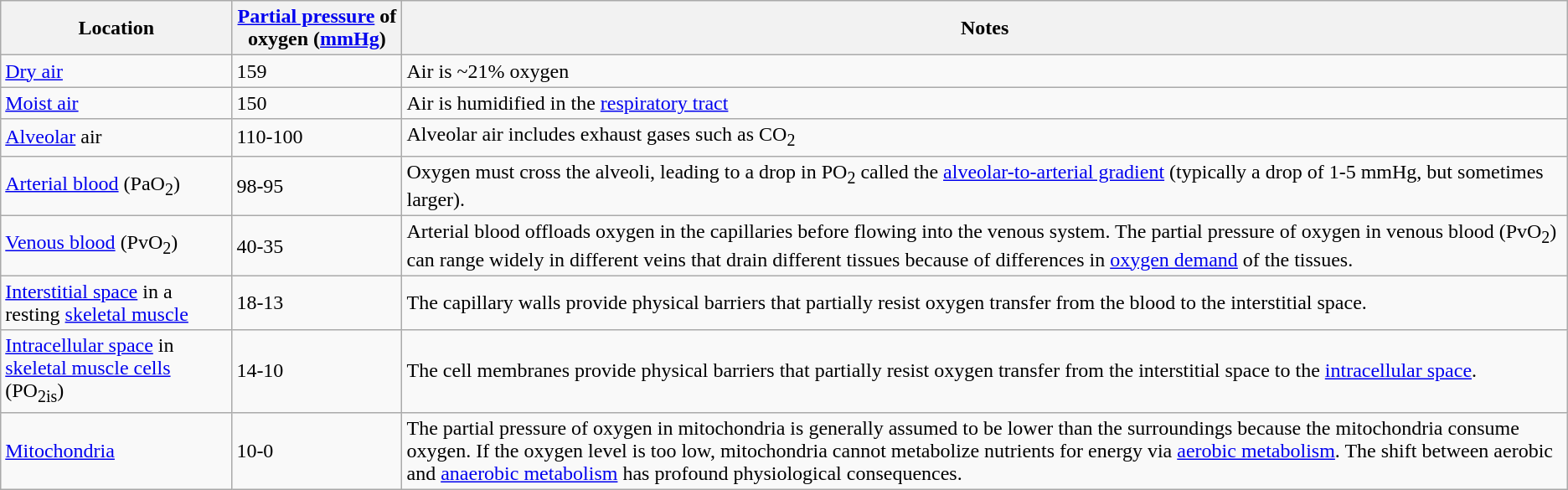<table class="wikitable">
<tr>
<th>Location</th>
<th><a href='#'>Partial pressure</a> of oxygen (<a href='#'>mmHg</a>)</th>
<th>Notes</th>
</tr>
<tr>
<td><a href='#'>Dry air</a></td>
<td>159</td>
<td>Air is ~21% oxygen</td>
</tr>
<tr>
<td><a href='#'>Moist air</a></td>
<td>150</td>
<td>Air is humidified in the <a href='#'>respiratory tract</a></td>
</tr>
<tr>
<td><a href='#'>Alveolar</a> air</td>
<td>110-100</td>
<td>Alveolar air includes exhaust gases such as CO<sub>2</sub></td>
</tr>
<tr>
<td><a href='#'>Arterial blood</a> (PaO<sub>2</sub>)</td>
<td>98-95</td>
<td>Oxygen must cross the alveoli, leading to a drop in PO<sub>2</sub> called the <a href='#'>alveolar-to-arterial gradient</a> (typically a drop of 1-5 mmHg, but sometimes larger).</td>
</tr>
<tr>
<td><a href='#'>Venous blood</a> (PvO<sub>2</sub>)</td>
<td>40-35</td>
<td>Arterial blood offloads oxygen in the capillaries before flowing into the venous system. The partial pressure of oxygen in venous blood (PvO<sub>2</sub>) can range widely in different veins that drain different tissues because of differences in <a href='#'>oxygen demand</a> of the tissues.</td>
</tr>
<tr>
<td><a href='#'>Interstitial space</a> in a resting <a href='#'>skeletal muscle</a></td>
<td>18-13</td>
<td>The capillary walls provide physical barriers that partially resist oxygen transfer from the blood to the interstitial space.</td>
</tr>
<tr>
<td><a href='#'>Intracellular space</a> in <a href='#'>skeletal muscle cells</a> (PO<sub>2is</sub>)</td>
<td>14-10</td>
<td>The cell membranes provide physical barriers that partially resist oxygen transfer from the interstitial space to the <a href='#'>intracellular space</a>.</td>
</tr>
<tr>
<td><a href='#'>Mitochondria</a></td>
<td>10-0</td>
<td>The partial pressure of oxygen in mitochondria is generally assumed to be lower than the surroundings because the mitochondria consume oxygen. If the oxygen level is too low, mitochondria cannot metabolize nutrients for energy via <a href='#'>aerobic metabolism</a>. The shift between aerobic and <a href='#'>anaerobic metabolism</a> has profound physiological consequences.</td>
</tr>
</table>
